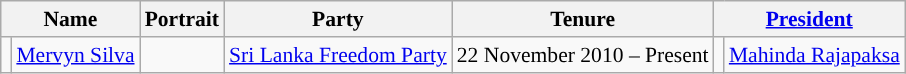<table class="wikitable" style="margin: 1em auto; font-size:90%; text-align:center;">
<tr>
<th colspan="2">Name</th>
<th>Portrait</th>
<th>Party</th>
<th>Tenure</th>
<th colspan="2"><a href='#'>President</a></th>
</tr>
<tr>
<td !align="center" style="background:"></td>
<td><a href='#'>Mervyn Silva</a></td>
<td></td>
<td><a href='#'>Sri Lanka Freedom Party</a></td>
<td>22 November 2010 – Present</td>
<td !align="center" style="background:"></td>
<td><a href='#'>Mahinda Rajapaksa</a></td>
</tr>
</table>
